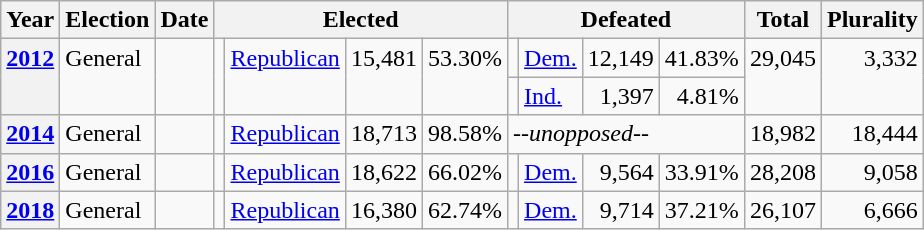<table class=wikitable>
<tr>
<th>Year</th>
<th>Election</th>
<th>Date</th>
<th ! colspan="4">Elected</th>
<th ! colspan="4">Defeated</th>
<th>Total</th>
<th>Plurality</th>
</tr>
<tr>
<th rowspan="2" valign="top"><a href='#'>2012</a></th>
<td rowspan="2" valign="top">General</td>
<td rowspan="2" valign="top"></td>
<td rowspan="2" valign="top"></td>
<td rowspan="2" valign="top" ><a href='#'>Republican</a></td>
<td rowspan="2" valign="top" align="right">15,481</td>
<td rowspan="2" valign="top" align="right">53.30%</td>
<td valign="top"></td>
<td valign="top" ><a href='#'>Dem.</a></td>
<td valign="top" align="right">12,149</td>
<td valign="top" align="right">41.83%</td>
<td rowspan="2" valign="top" align="right">29,045</td>
<td rowspan="2" valign="top" align="right">3,332</td>
</tr>
<tr>
<td valign="top"></td>
<td valign="top" ><a href='#'>Ind.</a></td>
<td valign="top" align="right">1,397</td>
<td valign="top" align="right">4.81%</td>
</tr>
<tr>
<th valign="top"><a href='#'>2014</a></th>
<td valign="top">General</td>
<td valign="top"></td>
<td valign="top"></td>
<td valign="top" ><a href='#'>Republican</a></td>
<td valign="top" align="right">18,713</td>
<td valign="top" align="right">98.58%</td>
<td valign="top" colspan="4">--<em>unopposed--</em></td>
<td valign="top" align="right">18,982</td>
<td valign="top" align="right">18,444</td>
</tr>
<tr>
<th valign="top"><a href='#'>2016</a></th>
<td valign="top">General</td>
<td valign="top"></td>
<td valign="top"></td>
<td valign="top" ><a href='#'>Republican</a></td>
<td valign="top" align="right">18,622</td>
<td valign="top" align="right">66.02%</td>
<td valign="top"></td>
<td valign="top" ><a href='#'>Dem.</a></td>
<td valign="top" align="right">9,564</td>
<td valign="top" align="right">33.91%</td>
<td valign="top" align="right">28,208</td>
<td valign="top" align="right">9,058</td>
</tr>
<tr>
<th valign="top"><a href='#'>2018</a></th>
<td valign="top">General</td>
<td valign="top"></td>
<td valign="top"></td>
<td valign="top" ><a href='#'>Republican</a></td>
<td valign="top" align="right">16,380</td>
<td valign="top" align="right">62.74%</td>
<td valign="top"></td>
<td valign="top" ><a href='#'>Dem.</a></td>
<td valign="top" align="right">9,714</td>
<td valign="top" align="right">37.21%</td>
<td valign="top" align="right">26,107</td>
<td valign="top" align="right">6,666</td>
</tr>
</table>
